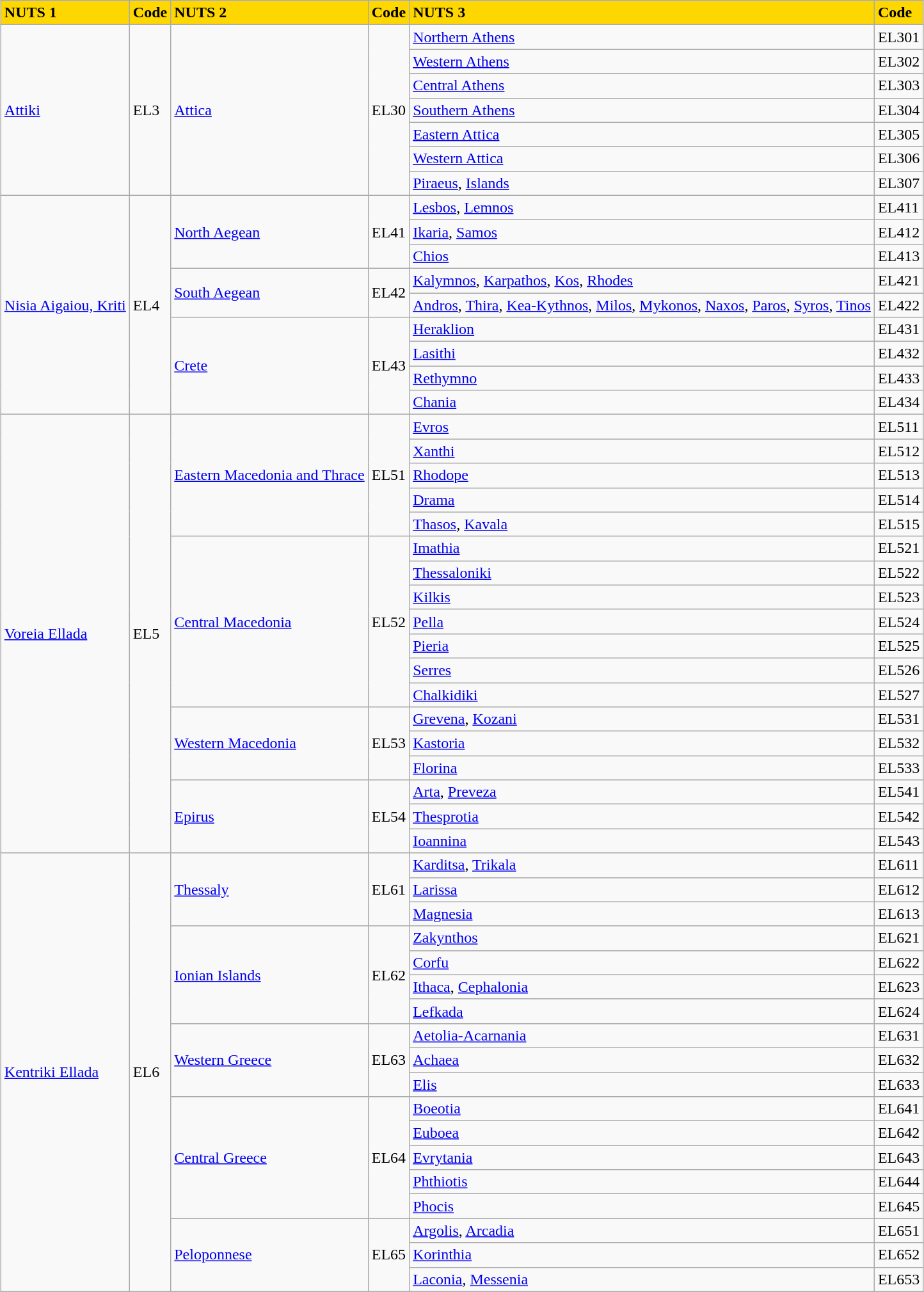<table class="wikitable" style="margin:1em auto;">
<tr>
<th style="background-color:#ffd700;text-align:left;">NUTS 1</th>
<th style="background-color:#ffd700;text-align:left;">Code</th>
<th style="background-color:#ffd700;text-align:left;">NUTS 2</th>
<th style="background-color:#ffd700;text-align:left;">Code</th>
<th style="background-color:#ffd700;text-align:left;">NUTS 3</th>
<th style="background-color:#ffd700;text-align:left;">Code</th>
</tr>
<tr>
<td rowspan=7><a href='#'>Attiki</a></td>
<td rowspan=7>EL3</td>
<td rowspan=7><a href='#'>Attica</a></td>
<td rowspan=7>EL30</td>
<td><a href='#'>Northern Athens</a></td>
<td>EL301</td>
</tr>
<tr>
<td><a href='#'>Western Athens</a></td>
<td>EL302</td>
</tr>
<tr>
<td><a href='#'>Central Athens</a></td>
<td>EL303</td>
</tr>
<tr>
<td><a href='#'>Southern Athens</a></td>
<td>EL304</td>
</tr>
<tr>
<td><a href='#'>Eastern Attica</a></td>
<td>EL305</td>
</tr>
<tr>
<td><a href='#'>Western Attica</a></td>
<td>EL306</td>
</tr>
<tr>
<td><a href='#'>Piraeus</a>, <a href='#'>Islands</a></td>
<td>EL307</td>
</tr>
<tr>
<td rowspan=9><a href='#'>Nisia Aigaiou, Kriti</a></td>
<td rowspan=9>EL4</td>
<td rowspan=3><a href='#'>North Aegean</a></td>
<td rowspan=3>EL41</td>
<td><a href='#'>Lesbos</a>, <a href='#'>Lemnos</a></td>
<td>EL411</td>
</tr>
<tr>
<td><a href='#'>Ikaria</a>, <a href='#'>Samos</a></td>
<td>EL412</td>
</tr>
<tr>
<td><a href='#'>Chios</a></td>
<td>EL413</td>
</tr>
<tr>
<td rowspan=2><a href='#'>South Aegean</a></td>
<td rowspan=2>EL42</td>
<td><a href='#'>Kalymnos</a>, <a href='#'>Karpathos</a>, <a href='#'>Kos</a>, <a href='#'>Rhodes</a> </td>
<td>EL421</td>
</tr>
<tr>
<td><a href='#'>Andros</a>, <a href='#'>Thira</a>, <a href='#'>Kea-Kythnos</a>, <a href='#'>Milos</a>, <a href='#'>Mykonos</a>, <a href='#'>Naxos</a>, <a href='#'>Paros</a>, <a href='#'>Syros</a>, <a href='#'>Tinos</a> </td>
<td>EL422</td>
</tr>
<tr>
<td rowspan=4><a href='#'>Crete</a></td>
<td rowspan=4>EL43</td>
<td><a href='#'>Heraklion</a></td>
<td>EL431</td>
</tr>
<tr>
<td><a href='#'>Lasithi</a></td>
<td>EL432</td>
</tr>
<tr>
<td><a href='#'>Rethymno</a></td>
<td>EL433</td>
</tr>
<tr>
<td><a href='#'>Chania</a></td>
<td>EL434</td>
</tr>
<tr>
<td rowspan=18><a href='#'>Voreia Ellada</a></td>
<td rowspan=18>EL5</td>
<td rowspan=5><a href='#'>Eastern Macedonia and Thrace</a></td>
<td rowspan=5>EL51</td>
<td><a href='#'>Evros</a></td>
<td>EL511</td>
</tr>
<tr>
<td><a href='#'>Xanthi</a></td>
<td>EL512</td>
</tr>
<tr>
<td><a href='#'>Rhodope</a></td>
<td>EL513</td>
</tr>
<tr>
<td><a href='#'>Drama</a></td>
<td>EL514</td>
</tr>
<tr>
<td><a href='#'>Thasos</a>, <a href='#'>Kavala</a></td>
<td>EL515</td>
</tr>
<tr>
<td rowspan=7><a href='#'>Central Macedonia</a></td>
<td rowspan=7>EL52</td>
<td><a href='#'>Imathia</a></td>
<td>EL521</td>
</tr>
<tr>
<td><a href='#'>Thessaloniki</a></td>
<td>EL522</td>
</tr>
<tr>
<td><a href='#'>Kilkis</a></td>
<td>EL523</td>
</tr>
<tr>
<td><a href='#'>Pella</a></td>
<td>EL524</td>
</tr>
<tr>
<td><a href='#'>Pieria</a></td>
<td>EL525</td>
</tr>
<tr>
<td><a href='#'>Serres</a></td>
<td>EL526</td>
</tr>
<tr>
<td><a href='#'>Chalkidiki</a></td>
<td>EL527</td>
</tr>
<tr>
<td rowspan=3><a href='#'>Western Macedonia</a></td>
<td rowspan=3>EL53</td>
<td><a href='#'>Grevena</a>, <a href='#'>Kozani</a></td>
<td>EL531</td>
</tr>
<tr>
<td><a href='#'>Kastoria</a></td>
<td>EL532</td>
</tr>
<tr>
<td><a href='#'>Florina</a></td>
<td>EL533</td>
</tr>
<tr>
<td rowspan=3><a href='#'>Epirus</a></td>
<td rowspan=3>EL54</td>
<td><a href='#'>Arta</a>, <a href='#'>Preveza</a></td>
<td>EL541</td>
</tr>
<tr>
<td><a href='#'>Thesprotia</a></td>
<td>EL542</td>
</tr>
<tr>
<td><a href='#'>Ioannina</a></td>
<td>EL543</td>
</tr>
<tr>
<td rowspan=18><a href='#'>Kentriki Ellada</a></td>
<td rowspan=18>EL6</td>
<td rowspan=3><a href='#'>Thessaly</a></td>
<td rowspan=3>EL61</td>
<td><a href='#'>Karditsa</a>, <a href='#'>Trikala</a></td>
<td>EL611</td>
</tr>
<tr>
<td><a href='#'>Larissa</a></td>
<td>EL612</td>
</tr>
<tr>
<td><a href='#'>Magnesia</a></td>
<td>EL613</td>
</tr>
<tr>
<td rowspan=4><a href='#'>Ionian Islands</a></td>
<td rowspan=4>EL62</td>
<td><a href='#'>Zakynthos</a></td>
<td>EL621</td>
</tr>
<tr>
<td><a href='#'>Corfu</a></td>
<td>EL622</td>
</tr>
<tr>
<td><a href='#'>Ithaca</a>, <a href='#'>Cephalonia</a></td>
<td>EL623</td>
</tr>
<tr>
<td><a href='#'>Lefkada</a></td>
<td>EL624</td>
</tr>
<tr>
<td rowspan=3><a href='#'>Western Greece</a></td>
<td rowspan=3>EL63</td>
<td><a href='#'>Aetolia-Acarnania</a></td>
<td>EL631</td>
</tr>
<tr>
<td><a href='#'>Achaea</a></td>
<td>EL632</td>
</tr>
<tr>
<td><a href='#'>Elis</a></td>
<td>EL633</td>
</tr>
<tr>
<td rowspan=5><a href='#'>Central Greece</a></td>
<td rowspan=5>EL64</td>
<td><a href='#'>Boeotia</a></td>
<td>EL641</td>
</tr>
<tr>
<td><a href='#'>Euboea</a></td>
<td>EL642</td>
</tr>
<tr>
<td><a href='#'>Evrytania</a></td>
<td>EL643</td>
</tr>
<tr>
<td><a href='#'>Phthiotis</a></td>
<td>EL644</td>
</tr>
<tr>
<td><a href='#'>Phocis</a></td>
<td>EL645</td>
</tr>
<tr>
<td rowspan=3><a href='#'>Peloponnese</a></td>
<td rowspan=3>EL65</td>
<td><a href='#'>Argolis</a>, <a href='#'>Arcadia</a></td>
<td>EL651</td>
</tr>
<tr>
<td><a href='#'>Korinthia</a></td>
<td>EL652</td>
</tr>
<tr>
<td><a href='#'>Laconia</a>, <a href='#'>Messenia</a></td>
<td>EL653</td>
</tr>
</table>
